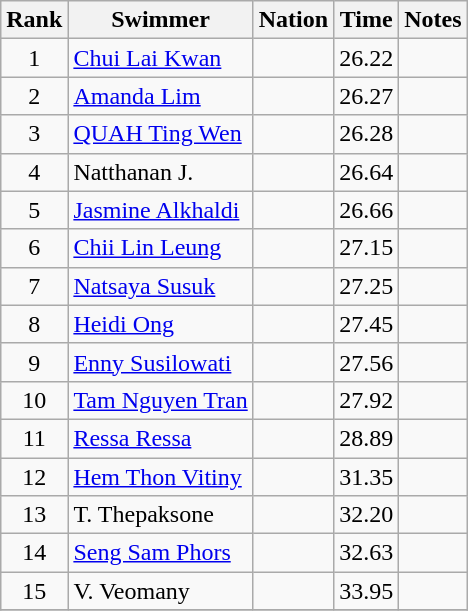<table class="wikitable sortable" style="text-align:center">
<tr>
<th>Rank</th>
<th>Swimmer</th>
<th>Nation</th>
<th>Time</th>
<th>Notes</th>
</tr>
<tr>
<td>1</td>
<td align=left><a href='#'>Chui Lai Kwan</a></td>
<td align=left></td>
<td>26.22</td>
<td></td>
</tr>
<tr>
<td>2</td>
<td align=left><a href='#'>Amanda Lim</a></td>
<td align=left></td>
<td>26.27</td>
<td></td>
</tr>
<tr>
<td>3</td>
<td align=left><a href='#'>QUAH Ting Wen</a></td>
<td align=left></td>
<td>26.28</td>
<td></td>
</tr>
<tr>
<td>4</td>
<td align=left>Natthanan J.</td>
<td align=left></td>
<td>26.64</td>
<td></td>
</tr>
<tr>
<td>5</td>
<td align=left><a href='#'>Jasmine Alkhaldi</a></td>
<td align=left></td>
<td>26.66</td>
<td></td>
</tr>
<tr>
<td>6</td>
<td align=left><a href='#'>Chii Lin Leung</a></td>
<td align=left></td>
<td>27.15</td>
<td></td>
</tr>
<tr>
<td>7</td>
<td align=left><a href='#'>Natsaya Susuk</a></td>
<td align=left></td>
<td>27.25</td>
<td></td>
</tr>
<tr>
<td>8</td>
<td align=left><a href='#'>Heidi Ong</a></td>
<td align=left></td>
<td>27.45</td>
<td></td>
</tr>
<tr>
<td>9</td>
<td align=left><a href='#'>Enny Susilowati</a></td>
<td align=left></td>
<td>27.56</td>
<td></td>
</tr>
<tr>
<td>10</td>
<td align=left><a href='#'>Tam Nguyen Tran</a></td>
<td align=left></td>
<td>27.92</td>
<td></td>
</tr>
<tr>
<td>11</td>
<td align=left><a href='#'>Ressa Ressa</a></td>
<td align=left></td>
<td>28.89</td>
<td></td>
</tr>
<tr>
<td>12</td>
<td align=left><a href='#'>Hem Thon Vitiny</a></td>
<td align=left></td>
<td>31.35</td>
<td></td>
</tr>
<tr>
<td>13</td>
<td align=left>T. Thepaksone</td>
<td align=left></td>
<td>32.20</td>
<td></td>
</tr>
<tr>
<td>14</td>
<td align=left><a href='#'>Seng Sam Phors</a></td>
<td align=left></td>
<td>32.63</td>
<td></td>
</tr>
<tr>
<td>15</td>
<td align=left>V. Veomany</td>
<td align=left></td>
<td>33.95</td>
<td></td>
</tr>
<tr>
</tr>
</table>
